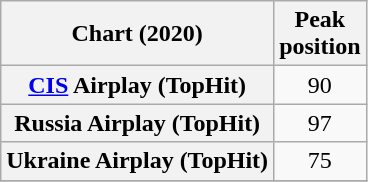<table class="wikitable sortable plainrowheaders" style="text-align:center">
<tr>
<th scope="col">Chart (2020)</th>
<th scope="col">Peak<br>position</th>
</tr>
<tr>
<th scope="row"><a href='#'>CIS</a> Airplay (TopHit)</th>
<td>90</td>
</tr>
<tr>
<th scope="row">Russia Airplay (TopHit)</th>
<td>97</td>
</tr>
<tr>
<th scope="row">Ukraine Airplay (TopHit)</th>
<td>75</td>
</tr>
<tr>
</tr>
</table>
